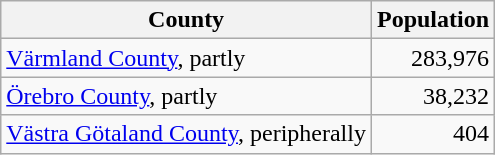<table class=wikitable border>
<tr>
<th>County</th>
<th>Population</th>
</tr>
<tr align=right>
<td align=left><a href='#'>Värmland County</a>, partly</td>
<td>283,976</td>
</tr>
<tr align=right>
<td align=left><a href='#'>Örebro County</a>, partly</td>
<td>38,232</td>
</tr>
<tr align=right>
<td align=left><a href='#'>Västra Götaland County</a>, peripherally</td>
<td>404</td>
</tr>
</table>
